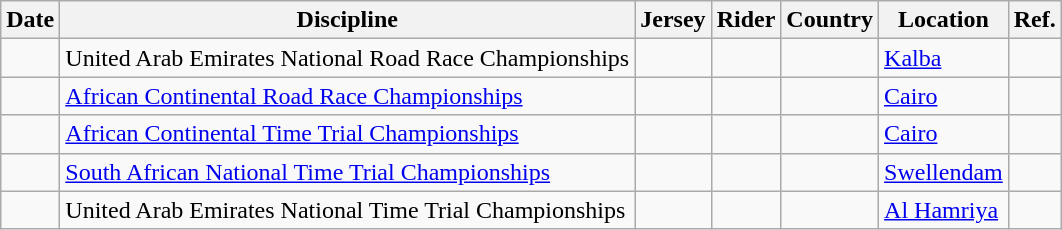<table class="wikitable sortable">
<tr>
<th>Date</th>
<th>Discipline</th>
<th>Jersey</th>
<th>Rider</th>
<th>Country</th>
<th>Location</th>
<th class="unsortable">Ref.</th>
</tr>
<tr>
<td></td>
<td>United Arab Emirates National Road Race Championships</td>
<td align="center"></td>
<td></td>
<td></td>
<td><a href='#'>Kalba</a></td>
<td align="center"></td>
</tr>
<tr>
<td></td>
<td><a href='#'>African Continental Road Race Championships</a></td>
<td align="center"></td>
<td></td>
<td></td>
<td><a href='#'>Cairo</a></td>
<td align="center"></td>
</tr>
<tr>
<td></td>
<td><a href='#'>African Continental Time Trial Championships</a></td>
<td align="center"></td>
<td></td>
<td></td>
<td><a href='#'>Cairo</a></td>
<td align="center"></td>
</tr>
<tr>
<td></td>
<td><a href='#'>South African National Time Trial Championships</a></td>
<td align="center"></td>
<td></td>
<td></td>
<td><a href='#'>Swellendam</a></td>
<td align="center"></td>
</tr>
<tr>
<td></td>
<td>United Arab Emirates National Time Trial Championships</td>
<td align="center"></td>
<td></td>
<td></td>
<td><a href='#'>Al Hamriya</a></td>
<td align="center"></td>
</tr>
</table>
